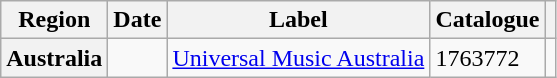<table class="wikitable plainrowheaders" style="text-align:left">
<tr>
<th>Region</th>
<th>Date</th>
<th>Label</th>
<th>Catalogue</th>
<th></th>
</tr>
<tr>
<th scope="row">Australia</th>
<td></td>
<td><a href='#'>Universal Music Australia</a></td>
<td>1763772</td>
<td></td>
</tr>
</table>
